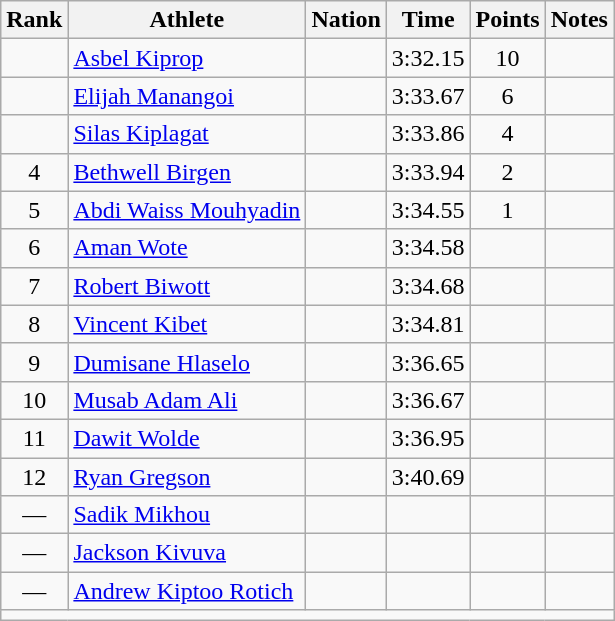<table class="wikitable mw-datatable sortable" style="text-align:center;">
<tr>
<th>Rank</th>
<th>Athlete</th>
<th>Nation</th>
<th>Time</th>
<th>Points</th>
<th>Notes</th>
</tr>
<tr>
<td></td>
<td align=left><a href='#'>Asbel Kiprop</a></td>
<td align=left></td>
<td>3:32.15</td>
<td>10</td>
<td></td>
</tr>
<tr>
<td></td>
<td align=left><a href='#'>Elijah Manangoi</a></td>
<td align=left></td>
<td>3:33.67</td>
<td>6</td>
<td></td>
</tr>
<tr>
<td></td>
<td align=left><a href='#'>Silas Kiplagat</a></td>
<td align=left></td>
<td>3:33.86</td>
<td>4</td>
<td></td>
</tr>
<tr>
<td>4</td>
<td align=left><a href='#'>Bethwell Birgen</a></td>
<td align=left></td>
<td>3:33.94</td>
<td>2</td>
<td></td>
</tr>
<tr>
<td>5</td>
<td align=left><a href='#'>Abdi Waiss Mouhyadin</a></td>
<td align=left></td>
<td>3:34.55</td>
<td>1</td>
<td></td>
</tr>
<tr>
<td>6</td>
<td align=left><a href='#'>Aman Wote</a></td>
<td align=left></td>
<td>3:34.58</td>
<td></td>
<td></td>
</tr>
<tr>
<td>7</td>
<td align=left><a href='#'>Robert Biwott</a></td>
<td align=left></td>
<td>3:34.68</td>
<td></td>
<td></td>
</tr>
<tr>
<td>8</td>
<td align=left><a href='#'>Vincent Kibet</a></td>
<td align=left></td>
<td>3:34.81</td>
<td></td>
<td></td>
</tr>
<tr>
<td>9</td>
<td align=left><a href='#'>Dumisane Hlaselo</a></td>
<td align=left></td>
<td>3:36.65</td>
<td></td>
<td></td>
</tr>
<tr>
<td>10</td>
<td align=left><a href='#'>Musab Adam Ali</a></td>
<td align=left></td>
<td>3:36.67</td>
<td></td>
<td></td>
</tr>
<tr>
<td>11</td>
<td align=left><a href='#'>Dawit Wolde</a></td>
<td align=left></td>
<td>3:36.95</td>
<td></td>
<td></td>
</tr>
<tr>
<td>12</td>
<td align=left><a href='#'>Ryan Gregson</a></td>
<td align=left></td>
<td>3:40.69</td>
<td></td>
<td></td>
</tr>
<tr>
<td>—</td>
<td align=left><a href='#'>Sadik Mikhou</a></td>
<td align=left></td>
<td></td>
<td></td>
<td></td>
</tr>
<tr>
<td>—</td>
<td align=left><a href='#'>Jackson Kivuva</a></td>
<td align=left></td>
<td></td>
<td></td>
<td></td>
</tr>
<tr>
<td>—</td>
<td align=left><a href='#'>Andrew Kiptoo Rotich</a></td>
<td align=left></td>
<td></td>
<td></td>
<td></td>
</tr>
<tr class="sortbottom">
<td colspan=6></td>
</tr>
</table>
